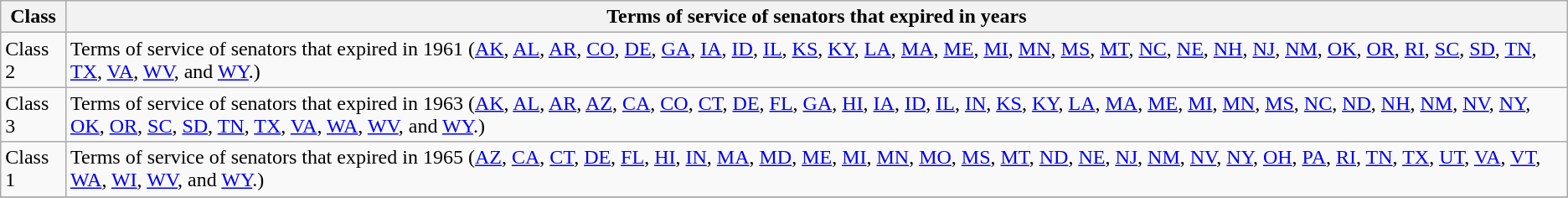<table class="wikitable sortable">
<tr valign=bottom>
<th>Class</th>
<th>Terms of service of senators that expired in years</th>
</tr>
<tr>
<td>Class 2</td>
<td>Terms of service of senators that expired in 1961 (<a href='#'>AK</a>, <a href='#'>AL</a>, <a href='#'>AR</a>, <a href='#'>CO</a>, <a href='#'>DE</a>, <a href='#'>GA</a>, <a href='#'>IA</a>, <a href='#'>ID</a>, <a href='#'>IL</a>, <a href='#'>KS</a>, <a href='#'>KY</a>, <a href='#'>LA</a>, <a href='#'>MA</a>, <a href='#'>ME</a>, <a href='#'>MI</a>, <a href='#'>MN</a>, <a href='#'>MS</a>, <a href='#'>MT</a>, <a href='#'>NC</a>, <a href='#'>NE</a>, <a href='#'>NH</a>, <a href='#'>NJ</a>, <a href='#'>NM</a>, <a href='#'>OK</a>, <a href='#'>OR</a>, <a href='#'>RI</a>, <a href='#'>SC</a>, <a href='#'>SD</a>, <a href='#'>TN</a>, <a href='#'>TX</a>, <a href='#'>VA</a>, <a href='#'>WV</a>, and <a href='#'>WY</a>.)</td>
</tr>
<tr>
<td>Class 3</td>
<td>Terms of service of senators that expired in 1963 (<a href='#'>AK</a>, <a href='#'>AL</a>, <a href='#'>AR</a>, <a href='#'>AZ</a>, <a href='#'>CA</a>, <a href='#'>CO</a>, <a href='#'>CT</a>, <a href='#'>DE</a>, <a href='#'>FL</a>, <a href='#'>GA</a>, <a href='#'>HI</a>, <a href='#'>IA</a>, <a href='#'>ID</a>, <a href='#'>IL</a>, <a href='#'>IN</a>, <a href='#'>KS</a>, <a href='#'>KY</a>, <a href='#'>LA</a>, <a href='#'>MA</a>, <a href='#'>ME</a>, <a href='#'>MI</a>, <a href='#'>MN</a>, <a href='#'>MS</a>, <a href='#'>NC</a>, <a href='#'>ND</a>, <a href='#'>NH</a>, <a href='#'>NM</a>, <a href='#'>NV</a>, <a href='#'>NY</a>, <a href='#'>OK</a>, <a href='#'>OR</a>, <a href='#'>SC</a>, <a href='#'>SD</a>, <a href='#'>TN</a>, <a href='#'>TX</a>, <a href='#'>VA</a>, <a href='#'>WA</a>, <a href='#'>WV</a>, and <a href='#'>WY</a>.)</td>
</tr>
<tr>
<td>Class 1</td>
<td>Terms of service of senators that expired in 1965 (<a href='#'>AZ</a>, <a href='#'>CA</a>, <a href='#'>CT</a>, <a href='#'>DE</a>, <a href='#'>FL</a>, <a href='#'>HI</a>, <a href='#'>IN</a>, <a href='#'>MA</a>, <a href='#'>MD</a>, <a href='#'>ME</a>, <a href='#'>MI</a>, <a href='#'>MN</a>, <a href='#'>MO</a>, <a href='#'>MS</a>, <a href='#'>MT</a>, <a href='#'>ND</a>, <a href='#'>NE</a>, <a href='#'>NJ</a>, <a href='#'>NM</a>, <a href='#'>NV</a>, <a href='#'>NY</a>, <a href='#'>OH</a>, <a href='#'>PA</a>, <a href='#'>RI</a>, <a href='#'>TN</a>, <a href='#'>TX</a>, <a href='#'>UT</a>, <a href='#'>VA</a>, <a href='#'>VT</a>, <a href='#'>WA</a>, <a href='#'>WI</a>, <a href='#'>WV</a>, and <a href='#'>WY</a>.)</td>
</tr>
<tr>
</tr>
</table>
